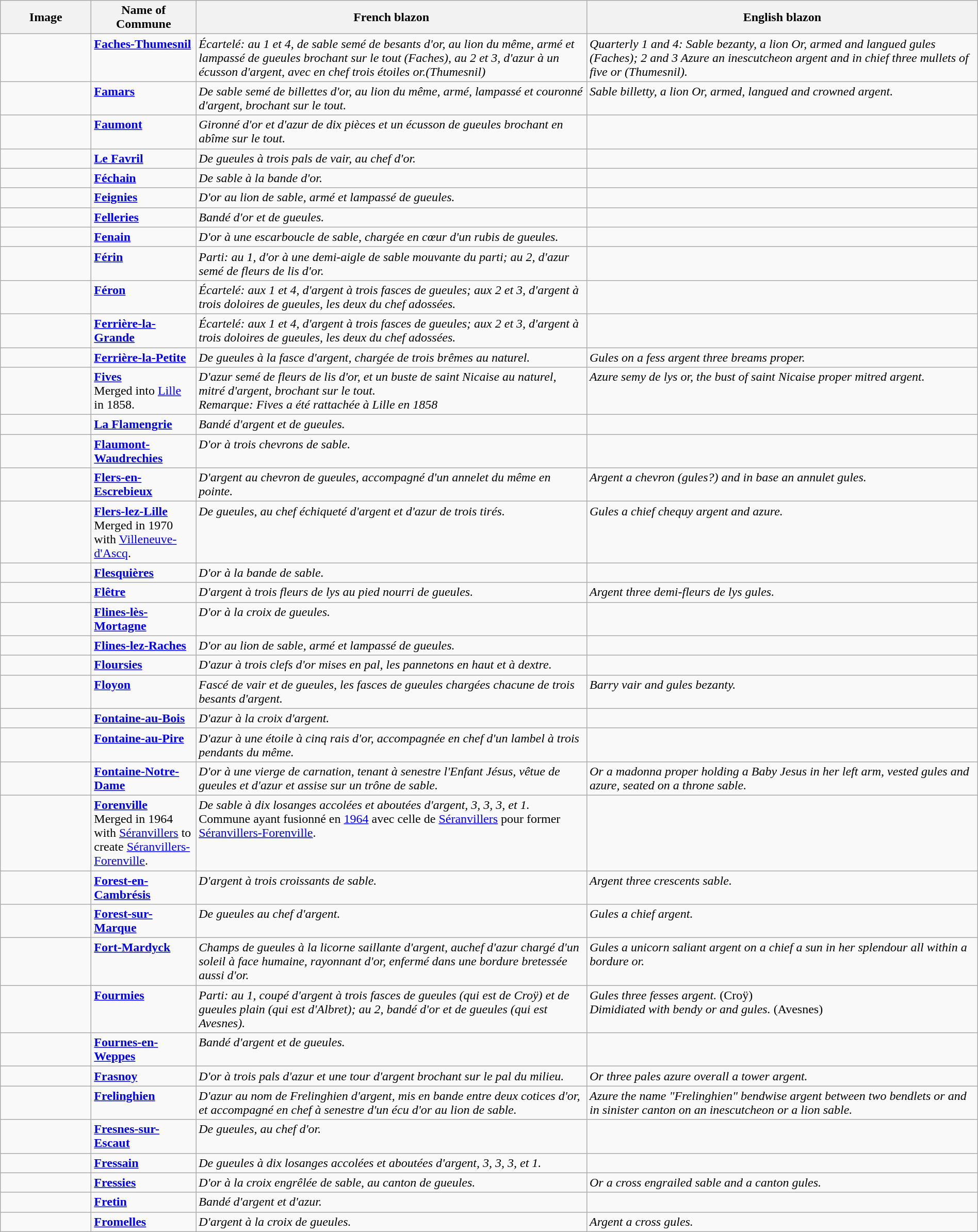<table class="wikitable" width="100%">
<tr>
<th width="110">Image</th>
<th>Name of Commune</th>
<th width="40%">French blazon</th>
<th width="40%">English blazon</th>
</tr>
<tr valign=top>
<td align=center></td>
<td><strong><a href='#'>Faches-Thumesnil</a></strong><br></td>
<td><em>Écartelé: au 1 et 4, de sable semé de besants d'or, au lion du même, armé et lampassé de gueules brochant sur le tout (Faches), au 2 et 3, d'azur à un écusson d'argent, avec en chef trois étoiles or.(Thumesnil)</em><br></td>
<td><em>Quarterly 1 and 4: Sable bezanty, a lion Or, armed and langued gules (Faches); 2 and 3 Azure an inescutcheon argent and in chief three mullets of five or (Thumesnil).</em></td>
</tr>
<tr valign=top>
<td align=center></td>
<td><strong><a href='#'>Famars</a></strong></td>
<td><em>De sable semé de billettes d'or, au lion du même, armé, lampassé et couronné d'argent, brochant sur le tout.</em></td>
<td><em>Sable billetty, a lion Or, armed, langued and crowned argent.</em></td>
</tr>
<tr valign=top>
<td align=center></td>
<td><strong><a href='#'>Faumont</a></strong></td>
<td><em>Gironné d'or et d'azur de dix pièces et un écusson de gueules brochant en abîme sur le tout.</em></td>
<td></td>
</tr>
<tr valign=top>
<td align=center></td>
<td><strong><a href='#'>Le Favril</a></strong></td>
<td><em>De gueules à trois pals de vair, au chef d'or.</em></td>
<td></td>
</tr>
<tr valign=top>
<td align=center></td>
<td><strong><a href='#'>Féchain</a></strong></td>
<td><em>De sable à la bande d'or.</em></td>
<td></td>
</tr>
<tr valign=top>
<td align=center></td>
<td><strong><a href='#'>Feignies</a></strong></td>
<td><em>D'or au lion de sable, armé et lampassé de gueules.</em></td>
<td></td>
</tr>
<tr valign=top>
<td align=center></td>
<td><strong><a href='#'>Felleries</a></strong></td>
<td><em>Bandé d'or et de gueules.</em></td>
<td></td>
</tr>
<tr valign=top>
<td align=center></td>
<td><strong><a href='#'>Fenain</a></strong></td>
<td><em>D'or à une escarboucle de sable, chargée en cœur d'un rubis de gueules.</em></td>
<td></td>
</tr>
<tr valign=top>
<td align=center></td>
<td><strong><a href='#'>Férin</a></strong></td>
<td><em>Parti: au 1, d'or à une demi-aigle de sable mouvante du parti; au 2, d'azur semé de fleurs de lis d'or.</em></td>
<td></td>
</tr>
<tr valign=top>
<td align=center></td>
<td><strong><a href='#'>Féron</a></strong></td>
<td><em>Écartelé: aux 1 et 4, d'argent à trois fasces de gueules; aux 2 et 3, d'argent à trois doloires de gueules, les deux du chef adossées.</em></td>
<td></td>
</tr>
<tr valign=top>
<td align=center></td>
<td><strong><a href='#'>Ferrière-la-Grande</a></strong></td>
<td><em>Écartelé: aux 1 et 4, d'argent à trois fasces de gueules; aux 2 et 3, d'argent à trois doloires de gueules, les deux du chef adossées.</em></td>
<td></td>
</tr>
<tr valign=top>
<td align=center></td>
<td><strong><a href='#'>Ferrière-la-Petite</a></strong></td>
<td><em>De gueules à la fasce d'argent, chargée de trois brêmes au naturel.</em></td>
<td><em>Gules on a fess argent three breams proper.</em></td>
</tr>
<tr valign=top>
<td align=center></td>
<td><strong><a href='#'>Fives</a></strong><br>Merged into <a href='#'>Lille</a> in 1858.</td>
<td><em>D'azur semé de fleurs de lis d'or, et un buste de saint Nicaise au naturel, mitré d'argent, brochant sur le tout.</em><br><em>Remarque: Fives a été rattachée à Lille en 1858</em></td>
<td><em>Azure semy de lys or, the bust of saint Nicaise proper mitred argent.</em></td>
</tr>
<tr valign=top>
<td align=center></td>
<td><strong><a href='#'>La Flamengrie</a></strong></td>
<td><em>Bandé d'argent et de gueules.</em></td>
<td></td>
</tr>
<tr valign=top>
<td align=center></td>
<td><strong><a href='#'>Flaumont-Waudrechies</a></strong></td>
<td><em>D'or à trois chevrons de sable.</em></td>
<td></td>
</tr>
<tr valign=top>
<td align=center></td>
<td><strong><a href='#'>Flers-en-Escrebieux</a></strong></td>
<td><em>D'argent au chevron de gueules, accompagné d'un annelet du même en pointe.</em></td>
<td><em>Argent a chevron (gules?) and in base an annulet gules.</em></td>
</tr>
<tr valign=top>
<td align=center></td>
<td><strong><a href='#'>Flers-lez-Lille</a></strong><br>Merged in 1970 with <a href='#'>Villeneuve-d'Ascq</a>.</td>
<td><em>De gueules, au chef échiqueté d'argent et d'azur de trois tirés.</em></td>
<td><em>Gules a chief chequy argent and azure.</em></td>
</tr>
<tr valign=top>
<td align=center></td>
<td><strong><a href='#'>Flesquières</a></strong></td>
<td><em>D'or à la bande de sable.</em></td>
<td></td>
</tr>
<tr valign=top>
<td align=center></td>
<td><strong><a href='#'>Flêtre</a></strong></td>
<td><em>D'argent à trois fleurs de lys au pied nourri de gueules.</em></td>
<td><em>Argent three demi-fleurs de lys gules.</em></td>
</tr>
<tr valign=top>
<td align=center></td>
<td><strong><a href='#'>Flines-lès-Mortagne</a></strong></td>
<td><em>D'or à la croix de gueules.</em></td>
<td></td>
</tr>
<tr valign=top>
<td align=center></td>
<td><strong><a href='#'>Flines-lez-Raches</a></strong></td>
<td><em>D'or au lion de sable, armé et lampassé de gueules.</em></td>
<td></td>
</tr>
<tr valign=top>
<td align=center></td>
<td><strong><a href='#'>Floursies</a></strong></td>
<td><em>D'azur à trois clefs d'or mises en pal, les pannetons en haut et à dextre.</em></td>
<td></td>
</tr>
<tr valign=top>
<td align=center></td>
<td><strong><a href='#'>Floyon</a></strong></td>
<td><em>Fascé de vair et de gueules, les fasces de gueules chargées chacune de trois besants d'argent.</em></td>
<td><em>Barry vair and gules bezanty.</em></td>
</tr>
<tr valign=top>
<td align=center></td>
<td><strong><a href='#'>Fontaine-au-Bois</a></strong></td>
<td><em>D'azur à la croix d'argent.</em></td>
<td></td>
</tr>
<tr valign=top>
<td align=center></td>
<td><strong><a href='#'>Fontaine-au-Pire</a></strong></td>
<td><em>D'azur à une étoile à cinq rais d'or, accompagnée en chef d'un lambel à trois pendants du même.</em></td>
<td></td>
</tr>
<tr valign=top>
<td align=center></td>
<td><strong><a href='#'>Fontaine-Notre-Dame</a></strong></td>
<td><em>D'or à une vierge de carnation, tenant à senestre l'Enfant Jésus, vêtue de gueules et d'azur et assise sur un trône de sable.</em></td>
<td><em>Or a madonna proper holding a Baby Jesus in her left arm, vested gules and azure, seated on a throne sable.</em></td>
</tr>
<tr valign=top>
<td align=center></td>
<td><strong><a href='#'>Forenville</a></strong><br>Merged in 1964 with <a href='#'>Séranvillers</a> to create <a href='#'>Séranvillers-Forenville</a>.</td>
<td><em>De sable à dix losanges accolées et aboutées d'argent, 3, 3, 3, et 1.</em><br>Commune ayant fusionné en <a href='#'>1964</a> avec celle de <a href='#'>Séranvillers</a> pour former <a href='#'>Séranvillers-Forenville</a>.</td>
<td></td>
</tr>
<tr valign=top>
<td align=center></td>
<td><strong><a href='#'>Forest-en-Cambrésis</a></strong></td>
<td><em>D'argent à trois croissants de sable.</em></td>
<td><em>Argent three crescents sable.</em></td>
</tr>
<tr valign=top>
<td align=center></td>
<td><strong><a href='#'>Forest-sur-Marque</a></strong></td>
<td><em>De gueules au chef d'argent.</em></td>
<td><em>Gules a chief argent.</em></td>
</tr>
<tr valign=top>
<td align=center></td>
<td><strong><a href='#'>Fort-Mardyck</a></strong></td>
<td><em>Champs de gueules à la licorne saillante d'argent, auchef d'azur chargé d'un soleil à face humaine, rayonnant d'or, enfermé dans une bordure bretessée aussi d'or.  </em></td>
<td><em>Gules a unicorn saliant argent on a chief a sun in her splendour all within a bordure or.</em></td>
</tr>
<tr valign=top>
<td align=center></td>
<td><strong><a href='#'>Fourmies</a></strong></td>
<td><em>Parti: au 1, coupé d'argent à trois fasces de gueules (qui est de Croÿ) et de gueules plain (qui est d'Albret); au 2, bandé d'or et de gueules (qui est Avesnes).</em></td>
<td><em>Gules three fesses argent.</em> (Croÿ)<br><em>Dimidiated with bendy or and gules.</em> (Avesnes)</td>
</tr>
<tr valign=top>
<td align=center></td>
<td><strong><a href='#'>Fournes-en-Weppes</a></strong></td>
<td><em>Bandé d'argent et de gueules.</em></td>
<td></td>
</tr>
<tr valign=top>
<td align=center></td>
<td><strong><a href='#'>Frasnoy</a></strong></td>
<td><em>D'or à trois pals d'azur et une tour d'argent brochant sur le pal du milieu.</em></td>
<td><em>Or three pales azure overall a tower argent.</em></td>
</tr>
<tr valign=top>
<td align=center></td>
<td><strong><a href='#'>Frelinghien</a></strong></td>
<td><em>D'azur au nom de Frelinghien d'argent, mis en bande entre deux cotices d'or, et accompagné en chef à senestre d'un écu d'or au lion de sable.</em></td>
<td><em>Azure the name "Frelinghien" bendwise argent between two bendlets or and in sinister canton on an inescutcheon or a lion sable.</em></td>
</tr>
<tr valign=top>
<td align=center></td>
<td><strong><a href='#'>Fresnes-sur-Escaut</a></strong></td>
<td><em>De gueules, au chef d'or.</em></td>
<td></td>
</tr>
<tr valign=top>
<td align=center></td>
<td><strong><a href='#'>Fressain</a></strong></td>
<td><em>De gueules à dix losanges accolées et aboutées d'argent, 3, 3, 3, et 1.</em></td>
<td></td>
</tr>
<tr valign=top>
<td align=center></td>
<td><strong><a href='#'>Fressies</a></strong></td>
<td><em>D'or à la croix engrêlée de sable, au canton de gueules.</em></td>
<td><em>Or a cross engrailed sable and a canton gules.</em></td>
</tr>
<tr valign=top>
<td align=center></td>
<td><strong><a href='#'>Fretin</a></strong></td>
<td><em>Bandé d'argent et d'azur.</em></td>
<td></td>
</tr>
<tr valign=top>
<td align=center></td>
<td><strong><a href='#'>Fromelles</a></strong></td>
<td><em>D'argent à la croix de gueules.</em></td>
<td><em>Argent a cross gules.</em></td>
</tr>
</table>
